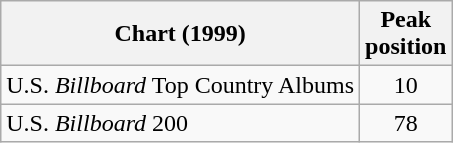<table class="wikitable">
<tr>
<th>Chart (1999)</th>
<th>Peak<br>position</th>
</tr>
<tr>
<td>U.S. <em>Billboard</em> Top Country Albums</td>
<td align="center">10</td>
</tr>
<tr>
<td>U.S. <em>Billboard</em> 200</td>
<td align="center">78</td>
</tr>
</table>
